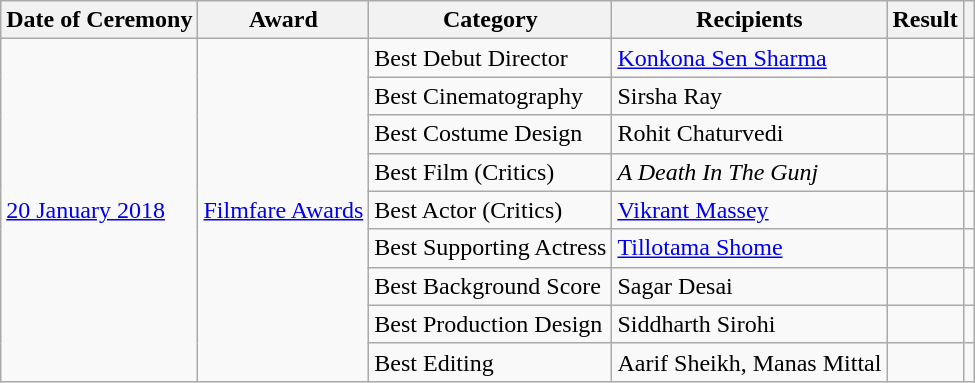<table class="wikitable sortable">
<tr>
<th>Date of Ceremony</th>
<th>Award</th>
<th>Category</th>
<th>Recipients</th>
<th>Result</th>
<th></th>
</tr>
<tr>
<td rowspan="9"><a href='#'>20 January 2018</a></td>
<td rowspan="9"><a href='#'>Filmfare Awards</a></td>
<td>Best Debut Director</td>
<td><a href='#'>Konkona Sen Sharma</a></td>
<td></td>
<td></td>
</tr>
<tr>
<td>Best Cinematography</td>
<td>Sirsha Ray</td>
<td></td>
<td></td>
</tr>
<tr>
<td>Best Costume Design</td>
<td>Rohit Chaturvedi</td>
<td></td>
<td></td>
</tr>
<tr>
<td>Best Film (Critics)</td>
<td><em>A Death In The Gunj</em></td>
<td></td>
<td></td>
</tr>
<tr>
<td>Best Actor (Critics)</td>
<td><a href='#'>Vikrant Massey</a></td>
<td></td>
<td></td>
</tr>
<tr>
<td>Best Supporting Actress</td>
<td><a href='#'>Tillotama Shome</a></td>
<td></td>
<td></td>
</tr>
<tr>
<td>Best Background Score</td>
<td>Sagar Desai</td>
<td></td>
<td></td>
</tr>
<tr>
<td>Best Production Design</td>
<td>Siddharth Sirohi</td>
<td></td>
<td></td>
</tr>
<tr>
<td>Best Editing</td>
<td>Aarif Sheikh, Manas Mittal</td>
<td></td>
<td></td>
</tr>
</table>
